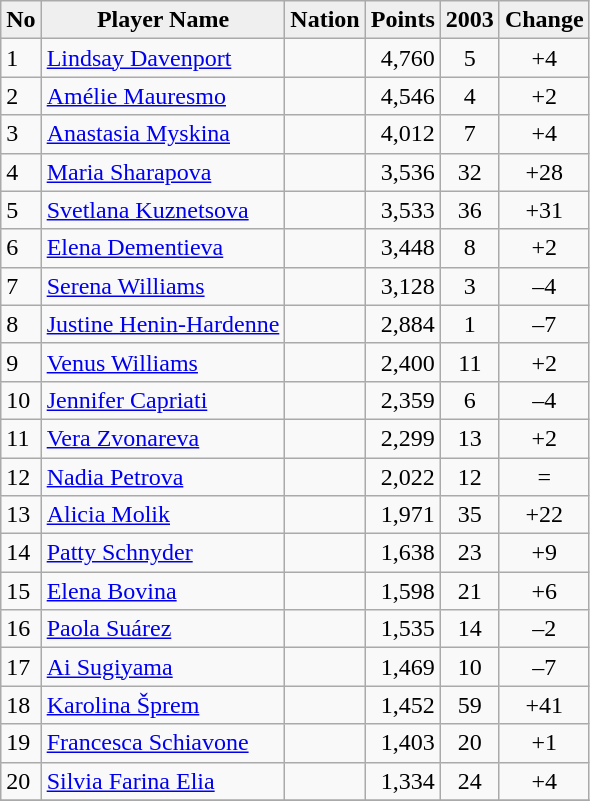<table class="wikitable" style="font-size: 100%">
<tr bgcolor="#efefef">
<td align="center"><strong>No</strong></td>
<td align="center"><strong>Player Name</strong></td>
<td align="center"><strong>Nation</strong></td>
<td align="center"><strong>Points</strong></td>
<td align="center"><strong>2003</strong></td>
<td align="center"><strong>Change</strong></td>
</tr>
<tr>
<td>1</td>
<td><a href='#'>Lindsay Davenport</a></td>
<td></td>
<td align="right">4,760</td>
<td align="center">5</td>
<td align="center">+4</td>
</tr>
<tr>
<td>2</td>
<td><a href='#'>Amélie Mauresmo</a></td>
<td></td>
<td align="right">4,546</td>
<td align="center">4</td>
<td align="center">+2</td>
</tr>
<tr>
<td>3</td>
<td><a href='#'>Anastasia Myskina</a></td>
<td></td>
<td align="right">4,012</td>
<td align="center">7</td>
<td align="center">+4</td>
</tr>
<tr>
<td>4</td>
<td><a href='#'>Maria Sharapova</a></td>
<td></td>
<td align="right">3,536</td>
<td align="center">32</td>
<td align="center">+28</td>
</tr>
<tr>
<td>5</td>
<td><a href='#'>Svetlana Kuznetsova</a></td>
<td></td>
<td align="right">3,533</td>
<td align="center">36</td>
<td align="center">+31</td>
</tr>
<tr>
<td>6</td>
<td><a href='#'>Elena Dementieva</a></td>
<td></td>
<td align="right">3,448</td>
<td align="center">8</td>
<td align="center">+2</td>
</tr>
<tr>
<td>7</td>
<td><a href='#'>Serena Williams</a></td>
<td></td>
<td align="right">3,128</td>
<td align="center">3</td>
<td align="center">–4</td>
</tr>
<tr>
<td>8</td>
<td><a href='#'>Justine Henin-Hardenne</a></td>
<td></td>
<td align="right">2,884</td>
<td align="center">1</td>
<td align="center">–7</td>
</tr>
<tr>
<td>9</td>
<td><a href='#'>Venus Williams</a></td>
<td></td>
<td align="right">2,400</td>
<td align="center">11</td>
<td align="center">+2</td>
</tr>
<tr>
<td>10</td>
<td><a href='#'>Jennifer Capriati</a></td>
<td></td>
<td align="right">2,359</td>
<td align="center">6</td>
<td align="center">–4</td>
</tr>
<tr>
<td>11</td>
<td><a href='#'>Vera Zvonareva</a></td>
<td></td>
<td align="right">2,299</td>
<td align="center">13</td>
<td align="center">+2</td>
</tr>
<tr>
<td>12</td>
<td><a href='#'>Nadia Petrova</a></td>
<td></td>
<td align="right">2,022</td>
<td align="center">12</td>
<td align="center">=</td>
</tr>
<tr>
<td>13</td>
<td><a href='#'>Alicia Molik</a></td>
<td></td>
<td align="right">1,971</td>
<td align="center">35</td>
<td align="center">+22</td>
</tr>
<tr>
<td>14</td>
<td><a href='#'>Patty Schnyder</a></td>
<td></td>
<td align="right">1,638</td>
<td align="center">23</td>
<td align="center">+9</td>
</tr>
<tr>
<td>15</td>
<td><a href='#'>Elena Bovina</a></td>
<td></td>
<td align="right">1,598</td>
<td align="center">21</td>
<td align="center">+6</td>
</tr>
<tr>
<td>16</td>
<td><a href='#'>Paola Suárez</a></td>
<td></td>
<td align="right">1,535</td>
<td align="center">14</td>
<td align="center">–2</td>
</tr>
<tr>
<td>17</td>
<td><a href='#'>Ai Sugiyama</a></td>
<td></td>
<td align="right">1,469</td>
<td align="center">10</td>
<td align="center">–7</td>
</tr>
<tr>
<td>18</td>
<td><a href='#'>Karolina Šprem</a></td>
<td></td>
<td align="right">1,452</td>
<td align="center">59</td>
<td align="center">+41</td>
</tr>
<tr>
<td>19</td>
<td><a href='#'>Francesca Schiavone</a></td>
<td></td>
<td align="right">1,403</td>
<td align="center">20</td>
<td align="center">+1</td>
</tr>
<tr>
<td>20</td>
<td><a href='#'>Silvia Farina Elia</a></td>
<td></td>
<td align="right">1,334</td>
<td align="center">24</td>
<td align="center">+4</td>
</tr>
<tr>
</tr>
</table>
